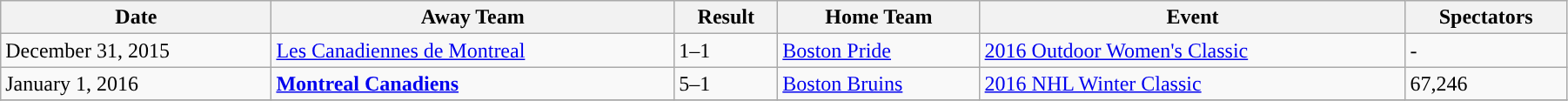<table class="wikitable" style="text-align:left; width:95%;" style="text-align:center">
<tr>
<th style="text-align:center; ">Date</th>
<th style="text-align:center; ">Away Team</th>
<th style="text-align:center; ">Result</th>
<th style="text-align:center; ">Home Team</th>
<th style="text-align:center; ">Event</th>
<th style="text-align:center; ">Spectators</th>
</tr>
<tr>
<td>December 31, 2015</td>
<td> <a href='#'>Les Canadiennes de Montreal</a></td>
<td>1–1</td>
<td> <a href='#'>Boston Pride</a></td>
<td><a href='#'>2016 Outdoor Women's Classic</a></td>
<td>-</td>
</tr>
<tr>
<td>January 1, 2016</td>
<td> <strong><a href='#'>Montreal Canadiens</a></strong></td>
<td>5–1</td>
<td> <a href='#'>Boston Bruins</a></td>
<td><a href='#'>2016 NHL Winter Classic</a></td>
<td>67,246</td>
</tr>
<tr>
</tr>
</table>
